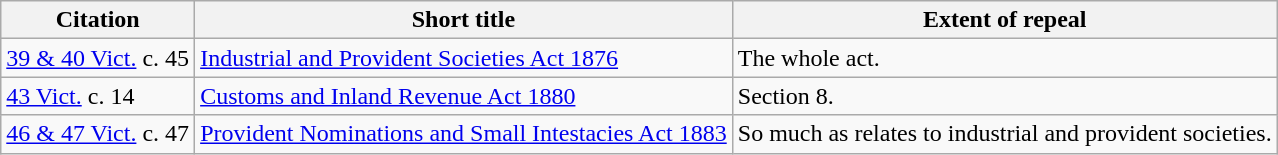<table class="wikitable">
<tr>
<th>Citation</th>
<th>Short title</th>
<th>Extent of repeal</th>
</tr>
<tr>
<td><a href='#'>39 & 40 Vict.</a> c. 45</td>
<td><a href='#'>Industrial and Provident Societies Act 1876</a></td>
<td>The whole act.</td>
</tr>
<tr>
<td><a href='#'>43 Vict.</a> c. 14</td>
<td><a href='#'>Customs and Inland Revenue Act 1880</a></td>
<td>Section 8.</td>
</tr>
<tr>
<td><a href='#'>46 & 47 Vict.</a> c. 47</td>
<td><a href='#'>Provident Nominations and Small Intestacies Act 1883</a></td>
<td>So much as relates to industrial and provident societies.</td>
</tr>
</table>
